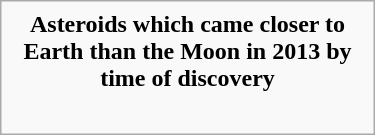<table class="infobox" style="width: 250px;">
<tr>
<td style="text-align:center"><strong>Asteroids which came closer to Earth than the Moon in 2013 by time of discovery</strong></td>
</tr>
<tr>
<td><br></td>
</tr>
</table>
